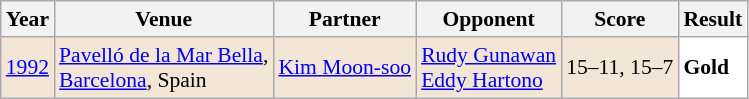<table class="sortable wikitable" style="font-size: 90%;">
<tr>
<th>Year</th>
<th>Venue</th>
<th>Partner</th>
<th>Opponent</th>
<th>Score</th>
<th>Result</th>
</tr>
<tr style="background:#F3E6D7">
<td align="center"><a href='#'>1992</a></td>
<td align="left"><a href='#'>Pavelló de la Mar Bella</a>,<br><a href='#'>Barcelona</a>, Spain</td>
<td align="left"> <a href='#'>Kim Moon-soo</a></td>
<td align="left"> <a href='#'>Rudy Gunawan</a> <br>  <a href='#'>Eddy Hartono</a></td>
<td align="left">15–11, 15–7</td>
<td style="text-align:left; background:white"> <strong>Gold</strong></td>
</tr>
</table>
